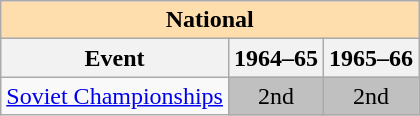<table class="wikitable" style="text-align:center">
<tr>
<th style="background-color: #ffdead; " colspan=3 align=center>National</th>
</tr>
<tr>
<th>Event</th>
<th>1964–65</th>
<th>1965–66</th>
</tr>
<tr>
<td align=left><a href='#'>Soviet Championships</a></td>
<td bgcolor=silver>2nd</td>
<td bgcolor=silver>2nd</td>
</tr>
</table>
